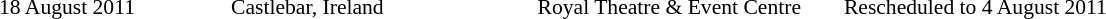<table cellpadding="2" style="border:0 solid darkgrey; font-size:90%">
<tr>
<th style="width:150px;"></th>
<th style="width:200px;"></th>
<th style="width:200px;"></th>
<th style="width:700px;"></th>
</tr>
<tr border="0">
</tr>
<tr>
<td>18 August 2011</td>
<td>Castlebar, Ireland</td>
<td>Royal Theatre & Event Centre</td>
<td>Rescheduled to 4 August 2011</td>
</tr>
<tr>
</tr>
</table>
